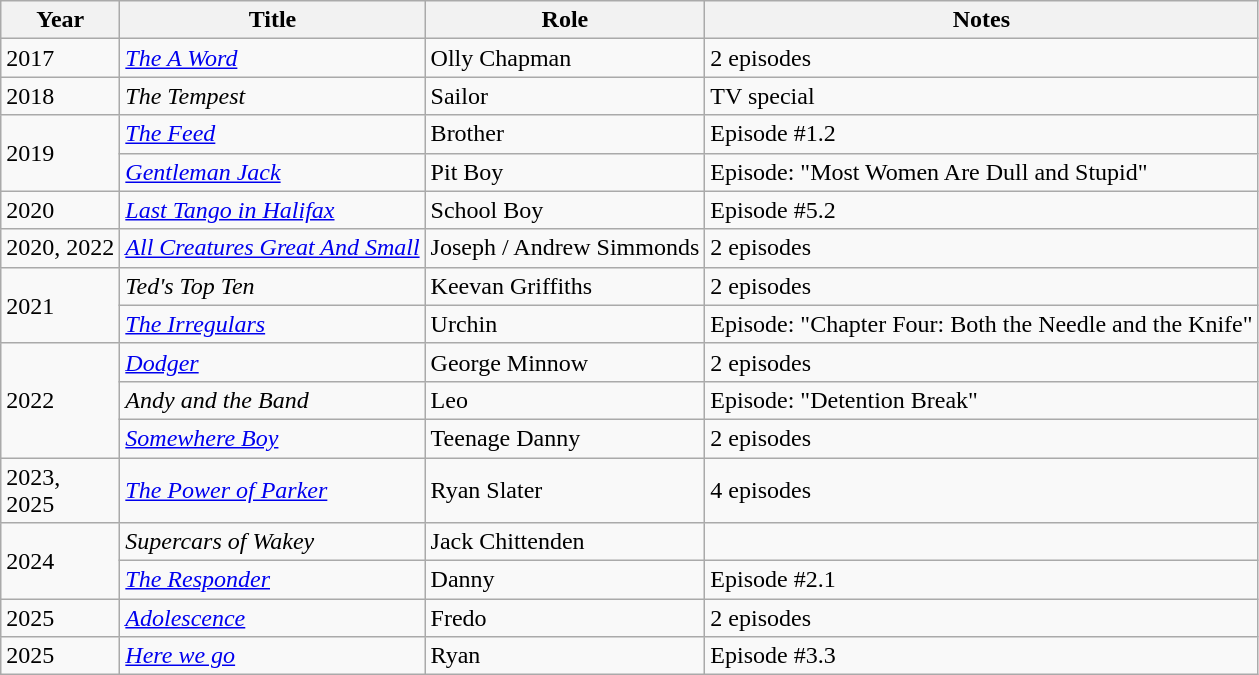<table class="wikitable sortable">
<tr>
<th>Year</th>
<th>Title</th>
<th>Role</th>
<th class="unsortable">Notes</th>
</tr>
<tr>
<td>2017</td>
<td><em><a href='#'>The A Word</a></em></td>
<td>Olly Chapman</td>
<td>2 episodes</td>
</tr>
<tr>
<td>2018</td>
<td><em>The Tempest</em></td>
<td>Sailor</td>
<td>TV special</td>
</tr>
<tr>
<td rowspan="2">2019</td>
<td><a href='#'><em>The Feed</em></a></td>
<td>Brother</td>
<td>Episode #1.2</td>
</tr>
<tr>
<td><em><a href='#'>Gentleman Jack</a></em></td>
<td>Pit Boy</td>
<td>Episode: "Most Women Are Dull and Stupid"</td>
</tr>
<tr>
<td>2020</td>
<td><em><a href='#'>Last Tango in Halifax</a></em></td>
<td>School Boy</td>
<td>Episode #5.2</td>
</tr>
<tr>
<td>2020, 2022</td>
<td><a href='#'><em>All Creatures Great And Small</em></a></td>
<td>Joseph / Andrew Simmonds</td>
<td>2 episodes</td>
</tr>
<tr>
<td rowspan="2">2021</td>
<td><em>Ted's Top Ten</em></td>
<td>Keevan Griffiths</td>
<td>2 episodes</td>
</tr>
<tr>
<td><em><a href='#'>The Irregulars</a></em></td>
<td>Urchin</td>
<td>Episode: "Chapter Four: Both the Needle and the Knife"</td>
</tr>
<tr>
<td rowspan="3">2022</td>
<td><em><a href='#'>Dodger</a></em></td>
<td>George Minnow</td>
<td>2 episodes</td>
</tr>
<tr>
<td><em>Andy and the Band</em></td>
<td>Leo</td>
<td>Episode: "Detention Break"</td>
</tr>
<tr>
<td><em><a href='#'>Somewhere Boy</a></em></td>
<td>Teenage Danny</td>
<td>2 episodes</td>
</tr>
<tr>
<td>2023,<br>2025</td>
<td><em><a href='#'>The Power of Parker</a></em></td>
<td>Ryan Slater</td>
<td>4 episodes</td>
</tr>
<tr>
<td rowspan="2">2024</td>
<td><em>Supercars of Wakey</em></td>
<td>Jack Chittenden</td>
<td></td>
</tr>
<tr>
<td><em><a href='#'>The Responder</a></em></td>
<td>Danny</td>
<td>Episode #2.1</td>
</tr>
<tr>
<td>2025</td>
<td><a href='#'><em>Adolescence</em></a></td>
<td>Fredo</td>
<td>2 episodes</td>
</tr>
<tr>
<td>2025</td>
<td><em><a href='#'>Here we go</a></em></td>
<td>Ryan</td>
<td>Episode #3.3</td>
</tr>
</table>
